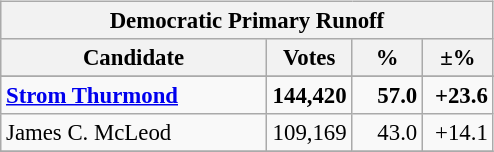<table class="wikitable" align="left" style="margin:1em 1em 1em 0; background: #f9f9f9; font-size: 95%;">
<tr style="background-color:#E9E9E9">
<th colspan="4">Democratic Primary Runoff</th>
</tr>
<tr style="background-color:#E9E9E9">
<th colspan="1" style="width: 170px">Candidate</th>
<th style="width: 50px">Votes</th>
<th style="width: 40px">%</th>
<th style="width: 40px">±%</th>
</tr>
<tr>
</tr>
<tr>
<td><strong><a href='#'>Strom Thurmond</a></strong></td>
<td align="right"><strong>144,420</strong></td>
<td align="right"><strong>57.0</strong></td>
<td align="right"><strong>+23.6</strong></td>
</tr>
<tr>
<td>James C. McLeod</td>
<td align="right">109,169</td>
<td align="right">43.0</td>
<td align="right">+14.1</td>
</tr>
<tr>
</tr>
</table>
